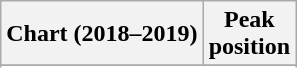<table class="wikitable sortable plainrowheaders">
<tr>
<th>Chart (2018–2019)</th>
<th>Peak<br>position</th>
</tr>
<tr>
</tr>
<tr>
</tr>
<tr>
</tr>
<tr>
</tr>
</table>
